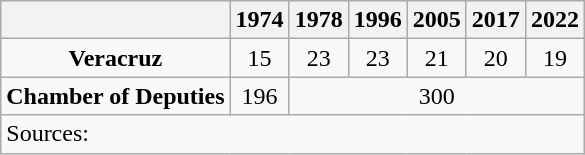<table class="wikitable" style="text-align: center">
<tr>
<th></th>
<th>1974</th>
<th>1978</th>
<th>1996</th>
<th>2005</th>
<th>2017</th>
<th>2022</th>
</tr>
<tr>
<td><strong>Veracruz</strong></td>
<td>15</td>
<td>23</td>
<td>23</td>
<td>21</td>
<td>20</td>
<td>19</td>
</tr>
<tr>
<td><strong>Chamber of Deputies</strong></td>
<td>196</td>
<td colspan=5>300</td>
</tr>
<tr>
<td colspan=7 style="text-align: left">Sources: </td>
</tr>
</table>
